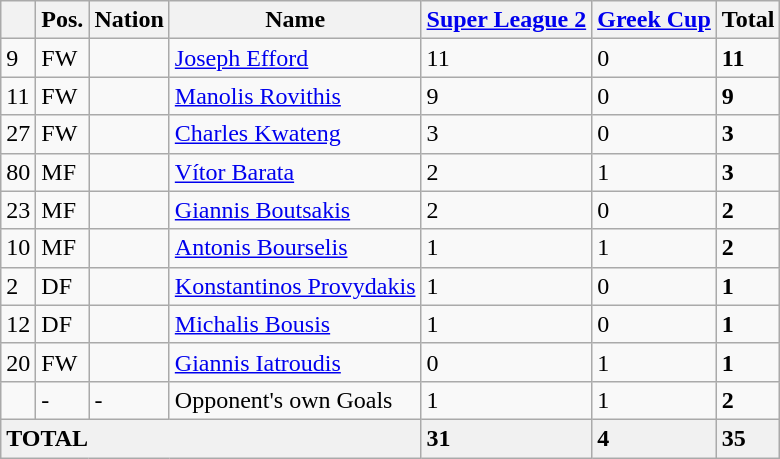<table class="wikitable sortable">
<tr>
<th></th>
<th>Pos.</th>
<th>Nation</th>
<th>Name</th>
<th><a href='#'>Super League 2</a></th>
<th><a href='#'>Greek Cup</a></th>
<th>Total</th>
</tr>
<tr>
<td>9</td>
<td>FW</td>
<td></td>
<td><a href='#'>Joseph Efford</a></td>
<td>11</td>
<td>0</td>
<td><strong>11</strong></td>
</tr>
<tr>
<td>11</td>
<td>FW</td>
<td></td>
<td><a href='#'>Manolis Rovithis</a></td>
<td>9</td>
<td>0</td>
<td><strong>9</strong></td>
</tr>
<tr>
<td>27</td>
<td>FW</td>
<td></td>
<td><a href='#'>Charles Kwateng</a></td>
<td>3</td>
<td>0</td>
<td><strong>3</strong></td>
</tr>
<tr>
<td>80</td>
<td>MF</td>
<td></td>
<td><a href='#'>Vítor Barata</a></td>
<td>2</td>
<td>1</td>
<td><strong>3</strong></td>
</tr>
<tr>
<td>23</td>
<td>MF</td>
<td></td>
<td><a href='#'>Giannis Boutsakis</a></td>
<td>2</td>
<td>0</td>
<td><strong>2</strong></td>
</tr>
<tr>
<td>10</td>
<td>MF</td>
<td></td>
<td><a href='#'>Antonis Bourselis</a></td>
<td>1</td>
<td>1</td>
<td><strong>2</strong></td>
</tr>
<tr>
<td>2</td>
<td>DF</td>
<td></td>
<td><a href='#'>Konstantinos Provydakis</a></td>
<td>1</td>
<td>0</td>
<td><strong>1</strong></td>
</tr>
<tr>
<td>12</td>
<td>DF</td>
<td></td>
<td><a href='#'>Michalis Bousis</a></td>
<td>1</td>
<td>0</td>
<td><strong>1</strong></td>
</tr>
<tr>
<td>20</td>
<td>FW</td>
<td></td>
<td><a href='#'>Giannis Iatroudis</a></td>
<td>0</td>
<td>1</td>
<td><strong>1</strong></td>
</tr>
<tr>
<td></td>
<td><em>-</em></td>
<td><em>-</em></td>
<td>Opponent's own Goals</td>
<td>1 </td>
<td>1 </td>
<td><strong>2</strong> </td>
</tr>
<tr bgcolor="F1F1F1" >
<td colspan=4><strong>TOTAL</strong></td>
<td><strong>31</strong> </td>
<td><strong>4</strong> </td>
<td><strong>35</strong> </td>
</tr>
</table>
